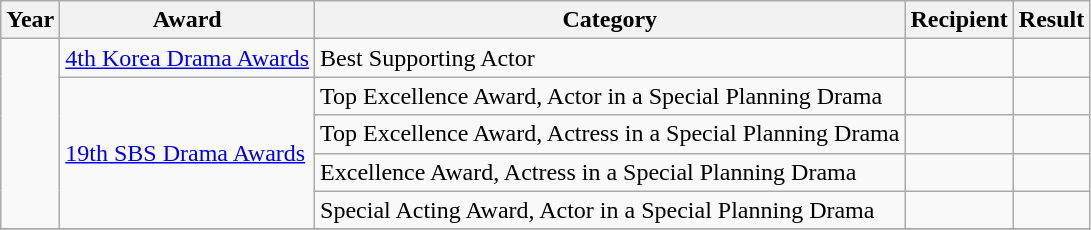<table class="wikitable">
<tr>
<th>Year</th>
<th>Award</th>
<th>Category</th>
<th>Recipient</th>
<th>Result</th>
</tr>
<tr>
<td rowspan="5"></td>
<td><a href='#'>4th Korea Drama Awards</a></td>
<td>Best Supporting Actor</td>
<td></td>
<td></td>
</tr>
<tr>
<td rowspan="4"><a href='#'>19th SBS Drama Awards</a></td>
<td>Top Excellence Award, Actor in a Special Planning Drama</td>
<td></td>
<td></td>
</tr>
<tr>
<td>Top Excellence Award, Actress in a Special Planning Drama</td>
<td></td>
<td></td>
</tr>
<tr>
<td>Excellence Award, Actress in a Special Planning Drama</td>
<td></td>
<td></td>
</tr>
<tr>
<td>Special Acting Award, Actor in a Special Planning Drama</td>
<td></td>
<td></td>
</tr>
<tr>
</tr>
</table>
